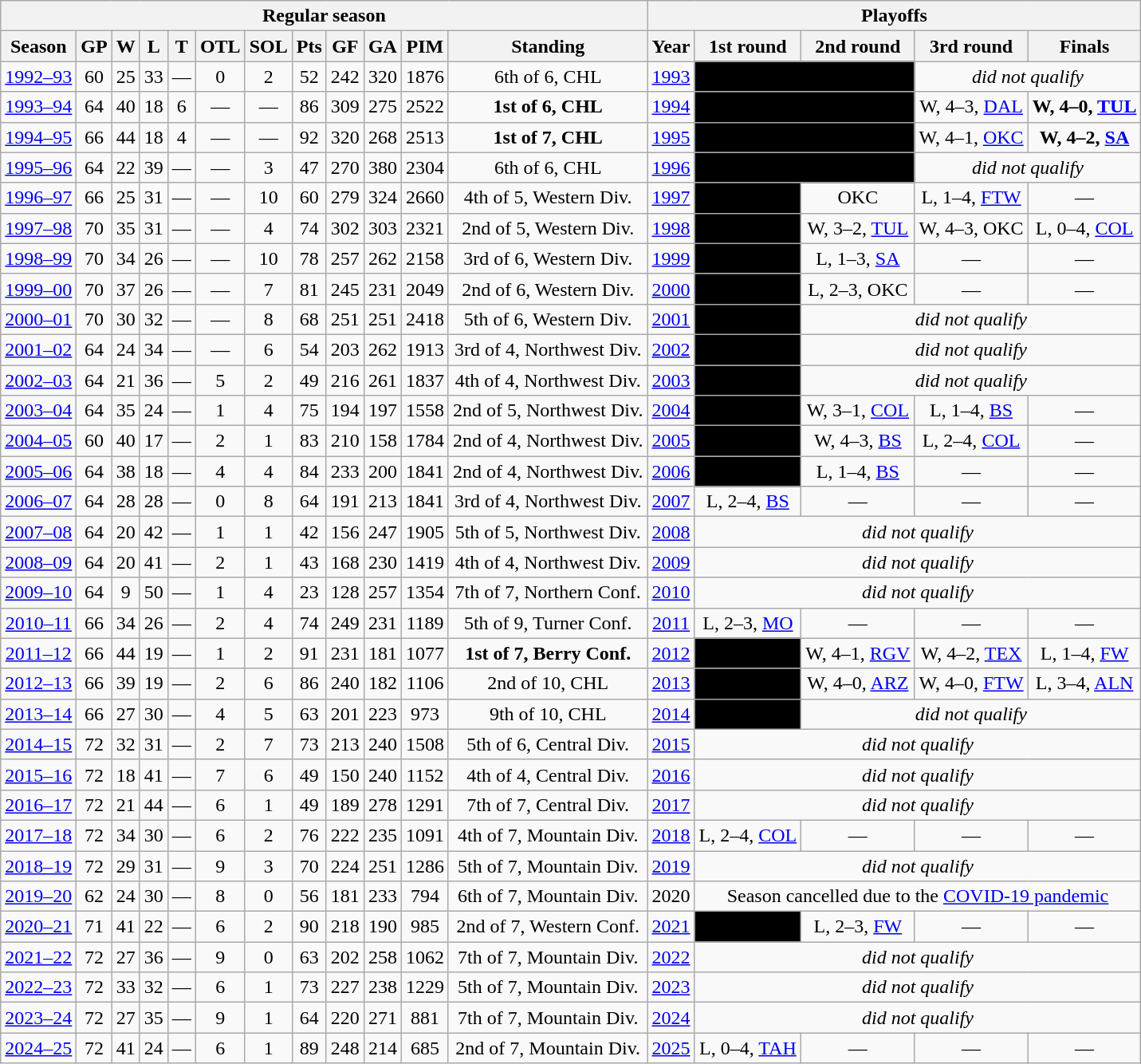<table class="wikitable" style="text-align:center">
<tr>
<th colspan=12>Regular season</th>
<th colspan=5>Playoffs</th>
</tr>
<tr>
<th>Season</th>
<th>GP</th>
<th>W</th>
<th>L</th>
<th>T</th>
<th>OTL</th>
<th>SOL</th>
<th>Pts</th>
<th>GF</th>
<th>GA</th>
<th>PIM</th>
<th>Standing</th>
<th>Year</th>
<th>1st round</th>
<th>2nd round</th>
<th>3rd round</th>
<th>Finals</th>
</tr>
<tr>
<td><a href='#'>1992–93</a></td>
<td>60</td>
<td>25</td>
<td>33</td>
<td>—</td>
<td>0</td>
<td>2</td>
<td>52</td>
<td>242</td>
<td>320</td>
<td>1876</td>
<td>6th of 6, CHL</td>
<td><a href='#'>1993</a></td>
<td colspan=2; bgcolor=#000000>—</td>
<td colspan=2><em>did not qualify</em></td>
</tr>
<tr>
<td><a href='#'>1993–94</a></td>
<td>64</td>
<td>40</td>
<td>18</td>
<td>6</td>
<td>—</td>
<td>—</td>
<td>86</td>
<td>309</td>
<td>275</td>
<td>2522</td>
<td><strong>1st of 6, CHL</strong></td>
<td><a href='#'>1994</a></td>
<td colspan=2; bgcolor=#000000>—</td>
<td>W, 4–3, <a href='#'>DAL</a></td>
<td><strong>W, 4–0, <a href='#'>TUL</a></strong></td>
</tr>
<tr>
<td><a href='#'>1994–95</a></td>
<td>66</td>
<td>44</td>
<td>18</td>
<td>4</td>
<td>—</td>
<td>—</td>
<td>92</td>
<td>320</td>
<td>268</td>
<td>2513</td>
<td><strong>1st of 7, CHL</strong></td>
<td><a href='#'>1995</a></td>
<td colspan=2; bgcolor=#000000>—</td>
<td>W, 4–1, <a href='#'>OKC</a></td>
<td><strong>W, 4–2, <a href='#'>SA</a></strong></td>
</tr>
<tr>
<td><a href='#'>1995–96</a></td>
<td>64</td>
<td>22</td>
<td>39</td>
<td>—</td>
<td>—</td>
<td>3</td>
<td>47</td>
<td>270</td>
<td>380</td>
<td>2304</td>
<td>6th of 6, CHL</td>
<td><a href='#'>1996</a></td>
<td colspan=2; bgcolor=#000000>—</td>
<td colspan=2><em>did not qualify</em></td>
</tr>
<tr>
<td><a href='#'>1996–97</a></td>
<td>66</td>
<td>25</td>
<td>31</td>
<td>—</td>
<td>—</td>
<td>10</td>
<td>60</td>
<td>279</td>
<td>324</td>
<td>2660</td>
<td>4th of 5, Western Div.</td>
<td><a href='#'>1997</a></td>
<td bgcolor=#000000>—</td>
<td W, 4–1,>OKC</td>
<td>L, 1–4, <a href='#'>FTW</a></td>
<td>—</td>
</tr>
<tr>
<td><a href='#'>1997–98</a></td>
<td>70</td>
<td>35</td>
<td>31</td>
<td>—</td>
<td>—</td>
<td>4</td>
<td>74</td>
<td>302</td>
<td>303</td>
<td>2321</td>
<td>2nd of 5, Western Div.</td>
<td><a href='#'>1998</a></td>
<td bgcolor=#000000>—</td>
<td>W, 3–2, <a href='#'>TUL</a></td>
<td>W, 4–3, OKC</td>
<td>L, 0–4, <a href='#'>COL</a></td>
</tr>
<tr>
<td><a href='#'>1998–99</a></td>
<td>70</td>
<td>34</td>
<td>26</td>
<td>—</td>
<td>—</td>
<td>10</td>
<td>78</td>
<td>257</td>
<td>262</td>
<td>2158</td>
<td>3rd of 6, Western Div.</td>
<td><a href='#'>1999</a></td>
<td bgcolor=#000000>—</td>
<td>L, 1–3, <a href='#'>SA</a></td>
<td>—</td>
<td>—</td>
</tr>
<tr>
<td><a href='#'>1999–00</a></td>
<td>70</td>
<td>37</td>
<td>26</td>
<td>—</td>
<td>—</td>
<td>7</td>
<td>81</td>
<td>245</td>
<td>231</td>
<td>2049</td>
<td>2nd of 6, Western Div.</td>
<td><a href='#'>2000</a></td>
<td bgcolor=#000000>—</td>
<td>L, 2–3, OKC</td>
<td>—</td>
<td>—</td>
</tr>
<tr>
<td><a href='#'>2000–01</a></td>
<td>70</td>
<td>30</td>
<td>32</td>
<td>—</td>
<td>—</td>
<td>8</td>
<td>68</td>
<td>251</td>
<td>251</td>
<td>2418</td>
<td>5th of 6, Western Div.</td>
<td><a href='#'>2001</a></td>
<td bgcolor=#000000>—</td>
<td colspan=3><em>did not qualify</em></td>
</tr>
<tr>
<td><a href='#'>2001–02</a></td>
<td>64</td>
<td>24</td>
<td>34</td>
<td>—</td>
<td>—</td>
<td>6</td>
<td>54</td>
<td>203</td>
<td>262</td>
<td>1913</td>
<td>3rd of 4, Northwest Div.</td>
<td><a href='#'>2002</a></td>
<td bgcolor=#000000>—</td>
<td colspan=3><em>did not qualify</em></td>
</tr>
<tr>
<td><a href='#'>2002–03</a></td>
<td>64</td>
<td>21</td>
<td>36</td>
<td>—</td>
<td>5</td>
<td>2</td>
<td>49</td>
<td>216</td>
<td>261</td>
<td>1837</td>
<td>4th of 4, Northwest Div.</td>
<td><a href='#'>2003</a></td>
<td bgcolor=#000000>—</td>
<td colspan=3><em>did not qualify</em></td>
</tr>
<tr>
<td><a href='#'>2003–04</a></td>
<td>64</td>
<td>35</td>
<td>24</td>
<td>—</td>
<td>1</td>
<td>4</td>
<td>75</td>
<td>194</td>
<td>197</td>
<td>1558</td>
<td>2nd of 5, Northwest Div.</td>
<td><a href='#'>2004</a></td>
<td bgcolor=#000000>—</td>
<td>W, 3–1, <a href='#'>COL</a></td>
<td>L, 1–4, <a href='#'>BS</a></td>
<td>—</td>
</tr>
<tr>
<td><a href='#'>2004–05</a></td>
<td>60</td>
<td>40</td>
<td>17</td>
<td>—</td>
<td>2</td>
<td>1</td>
<td>83</td>
<td>210</td>
<td>158</td>
<td>1784</td>
<td>2nd of 4, Northwest Div.</td>
<td><a href='#'>2005</a></td>
<td bgcolor=#000000>—</td>
<td>W, 4–3, <a href='#'>BS</a></td>
<td>L, 2–4, <a href='#'>COL</a></td>
<td>—</td>
</tr>
<tr>
<td><a href='#'>2005–06</a></td>
<td>64</td>
<td>38</td>
<td>18</td>
<td>—</td>
<td>4</td>
<td>4</td>
<td>84</td>
<td>233</td>
<td>200</td>
<td>1841</td>
<td>2nd of 4, Northwest Div.</td>
<td><a href='#'>2006</a></td>
<td bgcolor=#000000>—</td>
<td>L, 1–4, <a href='#'>BS</a></td>
<td>—</td>
<td>—</td>
</tr>
<tr>
<td><a href='#'>2006–07</a></td>
<td>64</td>
<td>28</td>
<td>28</td>
<td>—</td>
<td>0</td>
<td>8</td>
<td>64</td>
<td>191</td>
<td>213</td>
<td>1841</td>
<td>3rd of 4, Northwest Div.</td>
<td><a href='#'>2007</a></td>
<td>L, 2–4, <a href='#'>BS</a></td>
<td>—</td>
<td>—</td>
<td>—</td>
</tr>
<tr>
<td><a href='#'>2007–08</a></td>
<td>64</td>
<td>20</td>
<td>42</td>
<td>—</td>
<td>1</td>
<td>1</td>
<td>42</td>
<td>156</td>
<td>247</td>
<td>1905</td>
<td>5th of 5, Northwest Div.</td>
<td><a href='#'>2008</a></td>
<td colspan=4><em>did not qualify</em></td>
</tr>
<tr>
<td><a href='#'>2008–09</a></td>
<td>64</td>
<td>20</td>
<td>41</td>
<td>—</td>
<td>2</td>
<td>1</td>
<td>43</td>
<td>168</td>
<td>230</td>
<td>1419</td>
<td>4th of 4, Northwest Div.</td>
<td><a href='#'>2009</a></td>
<td colspan=4><em>did not qualify</em></td>
</tr>
<tr>
<td><a href='#'>2009–10</a></td>
<td>64</td>
<td>9</td>
<td>50</td>
<td>—</td>
<td>1</td>
<td>4</td>
<td>23</td>
<td>128</td>
<td>257</td>
<td>1354</td>
<td>7th of 7, Northern Conf.</td>
<td><a href='#'>2010</a></td>
<td colspan=4><em>did not qualify</em></td>
</tr>
<tr>
<td><a href='#'>2010–11</a></td>
<td>66</td>
<td>34</td>
<td>26</td>
<td>—</td>
<td>2</td>
<td>4</td>
<td>74</td>
<td>249</td>
<td>231</td>
<td>1189</td>
<td>5th of 9, Turner Conf.</td>
<td><a href='#'>2011</a></td>
<td>L, 2–3, <a href='#'>MO</a></td>
<td>—</td>
<td>—</td>
<td>—</td>
</tr>
<tr>
<td><a href='#'>2011–12</a></td>
<td>66</td>
<td>44</td>
<td>19</td>
<td>—</td>
<td>1</td>
<td>2</td>
<td>91</td>
<td>231</td>
<td>181</td>
<td>1077</td>
<td><strong>1st of 7, Berry Conf.</strong></td>
<td><a href='#'>2012</a></td>
<td bgcolor=#000000>—</td>
<td>W, 4–1, <a href='#'>RGV</a></td>
<td>W, 4–2, <a href='#'>TEX</a></td>
<td>L, 1–4, <a href='#'>FW</a></td>
</tr>
<tr>
<td><a href='#'>2012–13</a></td>
<td>66</td>
<td>39</td>
<td>19</td>
<td>—</td>
<td>2</td>
<td>6</td>
<td>86</td>
<td>240</td>
<td>182</td>
<td>1106</td>
<td>2nd of 10, CHL</td>
<td><a href='#'>2013</a></td>
<td bgcolor=#000000>—</td>
<td>W, 4–0, <a href='#'>ARZ</a></td>
<td>W, 4–0, <a href='#'>FTW</a></td>
<td>L, 3–4, <a href='#'>ALN</a></td>
</tr>
<tr>
<td><a href='#'>2013–14</a></td>
<td>66</td>
<td>27</td>
<td>30</td>
<td>—</td>
<td>4</td>
<td>5</td>
<td>63</td>
<td>201</td>
<td>223</td>
<td>973</td>
<td>9th of 10, CHL</td>
<td><a href='#'>2014</a></td>
<td bgcolor=#000000>—</td>
<td colspan=3><em>did not qualify</em></td>
</tr>
<tr>
<td><a href='#'>2014–15</a></td>
<td>72</td>
<td>32</td>
<td>31</td>
<td>—</td>
<td>2</td>
<td>7</td>
<td>73</td>
<td>213</td>
<td>240</td>
<td>1508</td>
<td>5th of 6, Central Div.</td>
<td><a href='#'>2015</a></td>
<td colspan=4><em>did not qualify</em></td>
</tr>
<tr>
<td><a href='#'>2015–16</a></td>
<td>72</td>
<td>18</td>
<td>41</td>
<td>—</td>
<td>7</td>
<td>6</td>
<td>49</td>
<td>150</td>
<td>240</td>
<td>1152</td>
<td>4th of 4, Central Div.</td>
<td><a href='#'>2016</a></td>
<td colspan=4><em>did not qualify</em></td>
</tr>
<tr>
<td><a href='#'>2016–17</a></td>
<td>72</td>
<td>21</td>
<td>44</td>
<td>—</td>
<td>6</td>
<td>1</td>
<td>49</td>
<td>189</td>
<td>278</td>
<td>1291</td>
<td>7th of 7, Central Div.</td>
<td><a href='#'>2017</a></td>
<td colspan=4><em>did not qualify</em></td>
</tr>
<tr>
<td><a href='#'>2017–18</a></td>
<td>72</td>
<td>34</td>
<td>30</td>
<td>—</td>
<td>6</td>
<td>2</td>
<td>76</td>
<td>222</td>
<td>235</td>
<td>1091</td>
<td>4th of 7, Mountain Div.</td>
<td><a href='#'>2018</a></td>
<td>L, 2–4, <a href='#'>COL</a></td>
<td>—</td>
<td>—</td>
<td>—</td>
</tr>
<tr>
<td><a href='#'>2018–19</a></td>
<td>72</td>
<td>29</td>
<td>31</td>
<td>—</td>
<td>9</td>
<td>3</td>
<td>70</td>
<td>224</td>
<td>251</td>
<td>1286</td>
<td>5th of 7, Mountain Div.</td>
<td><a href='#'>2019</a></td>
<td colspan=4><em>did not qualify</em></td>
</tr>
<tr>
<td><a href='#'>2019–20</a></td>
<td>62</td>
<td>24</td>
<td>30</td>
<td>—</td>
<td>8</td>
<td>0</td>
<td>56</td>
<td>181</td>
<td>233</td>
<td>794</td>
<td>6th of 7, Mountain Div.</td>
<td>2020</td>
<td colspan=4>Season cancelled due to the <a href='#'>COVID-19 pandemic</a></td>
</tr>
<tr>
<td><a href='#'>2020–21</a></td>
<td>71</td>
<td>41</td>
<td>22</td>
<td>—</td>
<td>6</td>
<td>2</td>
<td>90</td>
<td>218</td>
<td>190</td>
<td>985</td>
<td>2nd of 7, Western Conf.</td>
<td><a href='#'>2021</a></td>
<td bgcolor=#000000>—</td>
<td>L, 2–3, <a href='#'>FW</a></td>
<td>—</td>
<td>—</td>
</tr>
<tr>
<td><a href='#'>2021–22</a></td>
<td>72</td>
<td>27</td>
<td>36</td>
<td>—</td>
<td>9</td>
<td>0</td>
<td>63</td>
<td>202</td>
<td>258</td>
<td>1062</td>
<td>7th of 7, Mountain Div.</td>
<td><a href='#'>2022</a></td>
<td colspan=4><em>did not qualify</em></td>
</tr>
<tr>
<td><a href='#'>2022–23</a></td>
<td>72</td>
<td>33</td>
<td>32</td>
<td>—</td>
<td>6</td>
<td>1</td>
<td>73</td>
<td>227</td>
<td>238</td>
<td>1229</td>
<td>5th of 7, Mountain Div.</td>
<td><a href='#'>2023</a></td>
<td colspan=4><em>did not qualify</em></td>
</tr>
<tr>
<td><a href='#'>2023–24</a></td>
<td>72</td>
<td>27</td>
<td>35</td>
<td>—</td>
<td>9</td>
<td>1</td>
<td>64</td>
<td>220</td>
<td>271</td>
<td>881</td>
<td>7th of 7, Mountain Div.</td>
<td><a href='#'>2024</a></td>
<td colspan=4><em>did not qualify</em></td>
</tr>
<tr>
<td><a href='#'>2024–25</a></td>
<td>72</td>
<td>41</td>
<td>24</td>
<td>—</td>
<td>6</td>
<td>1</td>
<td>89</td>
<td>248</td>
<td>214</td>
<td>685</td>
<td>2nd of 7, Mountain Div.</td>
<td><a href='#'>2025</a></td>
<td>L, 0–4, <a href='#'>TAH</a></td>
<td>—</td>
<td>—</td>
<td>—</td>
</tr>
</table>
